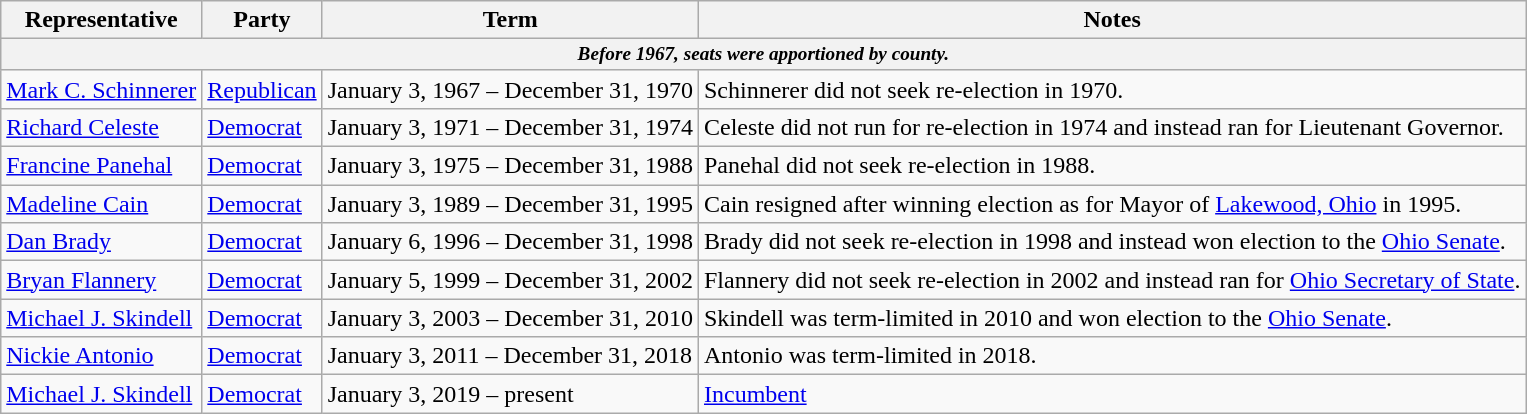<table class=wikitable>
<tr valign=bottom>
<th>Representative</th>
<th>Party</th>
<th>Term</th>
<th>Notes</th>
</tr>
<tr>
<th colspan=5 style="font-size: 80%;"><em>Before 1967, seats were apportioned by county.</em></th>
</tr>
<tr>
<td><a href='#'>Mark C. Schinnerer</a></td>
<td><a href='#'>Republican</a></td>
<td>January 3, 1967 – December 31, 1970</td>
<td>Schinnerer did not seek re-election in 1970.</td>
</tr>
<tr>
<td><a href='#'>Richard Celeste</a></td>
<td><a href='#'>Democrat</a></td>
<td>January 3, 1971 – December 31, 1974</td>
<td>Celeste did not run for re-election in 1974 and instead ran for Lieutenant Governor.</td>
</tr>
<tr>
<td><a href='#'>Francine Panehal</a></td>
<td><a href='#'>Democrat</a></td>
<td>January 3, 1975 – December 31, 1988</td>
<td>Panehal did not seek re-election in 1988.</td>
</tr>
<tr>
<td><a href='#'>Madeline Cain</a></td>
<td><a href='#'>Democrat</a></td>
<td>January 3, 1989 – December 31, 1995</td>
<td>Cain resigned after winning election as for Mayor of <a href='#'>Lakewood, Ohio</a> in 1995.</td>
</tr>
<tr>
<td><a href='#'>Dan Brady</a></td>
<td><a href='#'>Democrat</a></td>
<td>January 6, 1996 – December 31, 1998</td>
<td>Brady did not seek re-election in 1998 and instead won election to the <a href='#'>Ohio Senate</a>.</td>
</tr>
<tr>
<td><a href='#'>Bryan Flannery</a></td>
<td><a href='#'>Democrat</a></td>
<td>January 5, 1999 – December 31, 2002</td>
<td>Flannery did not seek re-election in 2002 and instead ran for <a href='#'>Ohio Secretary of State</a>.</td>
</tr>
<tr>
<td><a href='#'>Michael J. Skindell</a></td>
<td><a href='#'>Democrat</a></td>
<td>January 3, 2003 – December 31, 2010</td>
<td>Skindell was term-limited in 2010 and won election to the <a href='#'>Ohio Senate</a>.</td>
</tr>
<tr>
<td><a href='#'>Nickie Antonio</a></td>
<td><a href='#'>Democrat</a></td>
<td>January 3, 2011 – December 31, 2018</td>
<td>Antonio was term-limited in 2018.</td>
</tr>
<tr>
<td><a href='#'>Michael J. Skindell</a></td>
<td><a href='#'>Democrat</a></td>
<td>January 3, 2019 – present</td>
<td><a href='#'>Incumbent</a></td>
</tr>
</table>
